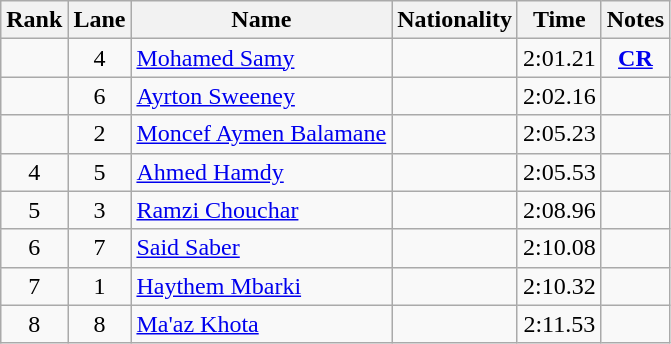<table class="wikitable sortable" style="text-align:center">
<tr>
<th>Rank</th>
<th>Lane</th>
<th>Name</th>
<th>Nationality</th>
<th>Time</th>
<th>Notes</th>
</tr>
<tr>
<td></td>
<td>4</td>
<td align=left><a href='#'>Mohamed Samy</a></td>
<td align=left></td>
<td>2:01.21</td>
<td><strong><a href='#'>CR</a></strong></td>
</tr>
<tr>
<td></td>
<td>6</td>
<td align=left><a href='#'>Ayrton Sweeney</a></td>
<td align=left></td>
<td>2:02.16</td>
<td></td>
</tr>
<tr>
<td></td>
<td>2</td>
<td align=left><a href='#'>Moncef Aymen Balamane</a></td>
<td align=left></td>
<td>2:05.23</td>
<td></td>
</tr>
<tr>
<td>4</td>
<td>5</td>
<td align=left><a href='#'>Ahmed Hamdy</a></td>
<td align=left></td>
<td>2:05.53</td>
<td></td>
</tr>
<tr>
<td>5</td>
<td>3</td>
<td align=left><a href='#'>Ramzi Chouchar</a></td>
<td align=left></td>
<td>2:08.96</td>
<td></td>
</tr>
<tr>
<td>6</td>
<td>7</td>
<td align=left><a href='#'>Said Saber</a></td>
<td align=left></td>
<td>2:10.08</td>
<td></td>
</tr>
<tr>
<td>7</td>
<td>1</td>
<td align=left><a href='#'>Haythem Mbarki</a></td>
<td align=left></td>
<td>2:10.32</td>
<td></td>
</tr>
<tr>
<td>8</td>
<td>8</td>
<td align=left><a href='#'>Ma'az Khota</a></td>
<td align=left></td>
<td>2:11.53</td>
<td></td>
</tr>
</table>
